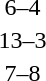<table style="text-align:center">
<tr>
<th width=200></th>
<th width=100></th>
<th width=200></th>
</tr>
<tr>
<td align=right><strong></strong></td>
<td>6–4</td>
<td align=left></td>
</tr>
<tr>
<td align=right><strong></strong></td>
<td>13–3</td>
<td align=left></td>
</tr>
<tr>
<td align=right></td>
<td>7–8</td>
<td align=left><strong></strong></td>
</tr>
</table>
